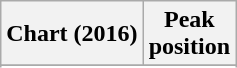<table class="wikitable sortable plainrowheaders" style="text-align:center">
<tr>
<th scope="col">Chart (2016)</th>
<th scope="col">Peak<br> position</th>
</tr>
<tr>
</tr>
<tr>
</tr>
<tr>
</tr>
<tr>
</tr>
<tr>
</tr>
<tr>
</tr>
<tr>
</tr>
</table>
